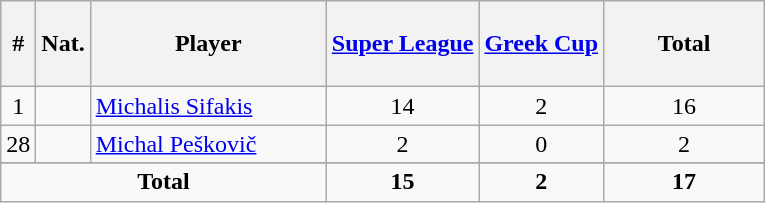<table class="wikitable sortable alternance" ; style="text-align:center; ">
<tr>
<th height=50>#</th>
<th width=10>Nat.</th>
<th width=150>Player</th>
<th height=50><a href='#'>Super League</a></th>
<th height=50><a href='#'>Greek Cup</a></th>
<th width=100>Total</th>
</tr>
<tr>
<td>1</td>
<td></td>
<td align="left"><a href='#'>Michalis Sifakis</a></td>
<td>14</td>
<td>2</td>
<td>16</td>
</tr>
<tr>
<td>28</td>
<td></td>
<td align="left"><a href='#'>Michal Peškovič</a></td>
<td>2</td>
<td>0</td>
<td>2</td>
</tr>
<tr>
</tr>
<tr class="sortbottom">
<td colspan="3"><strong>Total</strong></td>
<td><strong>15</strong></td>
<td><strong>2</strong></td>
<td><strong>17</strong></td>
</tr>
</table>
